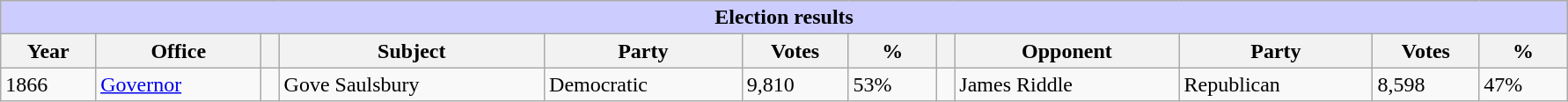<table class=wikitable style="width: 94%" style="text-align: center;" align="center">
<tr bgcolor=#cccccc>
<th colspan=12 style="background: #ccccff;">Election results</th>
</tr>
<tr>
<th><strong>Year</strong></th>
<th><strong>Office</strong></th>
<th></th>
<th><strong>Subject</strong></th>
<th><strong>Party</strong></th>
<th><strong>Votes</strong></th>
<th><strong>%</strong></th>
<th></th>
<th><strong>Opponent</strong></th>
<th><strong>Party</strong></th>
<th><strong>Votes</strong></th>
<th><strong>%</strong></th>
</tr>
<tr>
<td>1866</td>
<td><a href='#'>Governor</a></td>
<td></td>
<td>Gove Saulsbury</td>
<td>Democratic</td>
<td>9,810</td>
<td>53%</td>
<td></td>
<td>James Riddle</td>
<td>Republican</td>
<td>8,598</td>
<td>47%</td>
</tr>
</table>
